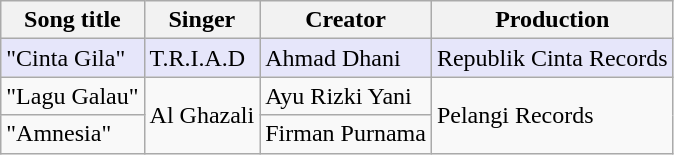<table class="wikitable">
<tr>
<th>Song title</th>
<th>Singer</th>
<th>Creator</th>
<th>Production</th>
</tr>
<tr style="background-color:#E6E6FA; color:black;">
<td>"Cinta Gila"</td>
<td>T.R.I.A.D</td>
<td>Ahmad Dhani</td>
<td>Republik Cinta Records</td>
</tr>
<tr>
<td>"Lagu Galau"</td>
<td rowspan="2">Al Ghazali</td>
<td>Ayu Rizki Yani</td>
<td rowspan="2">Pelangi Records</td>
</tr>
<tr>
<td>"Amnesia"</td>
<td>Firman Purnama</td>
</tr>
</table>
